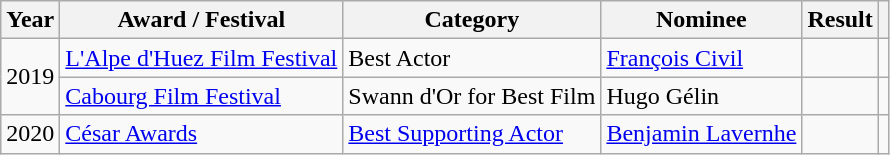<table class="wikitable sortable plainrowheaders">
<tr>
<th>Year</th>
<th>Award / Festival</th>
<th>Category</th>
<th>Nominee</th>
<th>Result</th>
<th scope="col" class="unsortable"></th>
</tr>
<tr>
<td align="center" rowspan="2">2019</td>
<td><a href='#'>L'Alpe d'Huez Film Festival</a></td>
<td>Best Actor</td>
<td><a href='#'>François Civil</a></td>
<td></td>
<td></td>
</tr>
<tr>
<td><a href='#'>Cabourg Film Festival</a></td>
<td>Swann d'Or for Best Film</td>
<td>Hugo Gélin</td>
<td></td>
<td></td>
</tr>
<tr>
<td align="center">2020</td>
<td><a href='#'>César Awards</a></td>
<td><a href='#'>Best Supporting Actor</a></td>
<td><a href='#'>Benjamin Lavernhe</a></td>
<td></td>
<td></td>
</tr>
</table>
